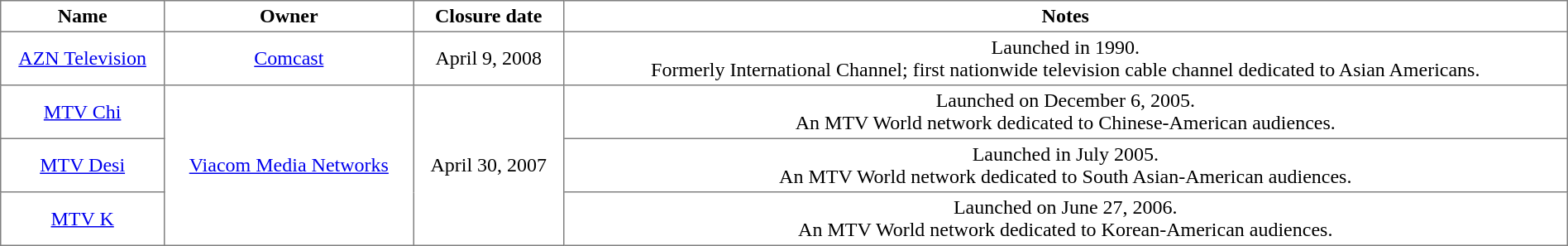<table class="toccolours sortable" style="border-collapse: collapse; text-align: center" width="100%" border="1" cellpadding="3">
<tr>
<th>Name</th>
<th>Owner</th>
<th>Closure date</th>
<th>Notes</th>
</tr>
<tr>
<td><a href='#'>AZN Television</a></td>
<td><a href='#'>Comcast</a></td>
<td>April 9, 2008</td>
<td>Launched in 1990.<br>Formerly International Channel; first nationwide television cable channel dedicated to Asian Americans.</td>
</tr>
<tr>
<td><a href='#'>MTV Chi</a></td>
<td rowspan=3><a href='#'>Viacom Media Networks</a></td>
<td rowspan="3">April 30, 2007</td>
<td>Launched on December 6, 2005.<br>An MTV World network dedicated to Chinese-American audiences.</td>
</tr>
<tr>
<td><a href='#'>MTV Desi</a></td>
<td>Launched in July 2005.<br>An MTV World network dedicated to South Asian-American audiences.</td>
</tr>
<tr>
<td><a href='#'>MTV K</a></td>
<td>Launched on June 27, 2006.<br>An MTV World network dedicated to Korean-American audiences.</td>
</tr>
</table>
